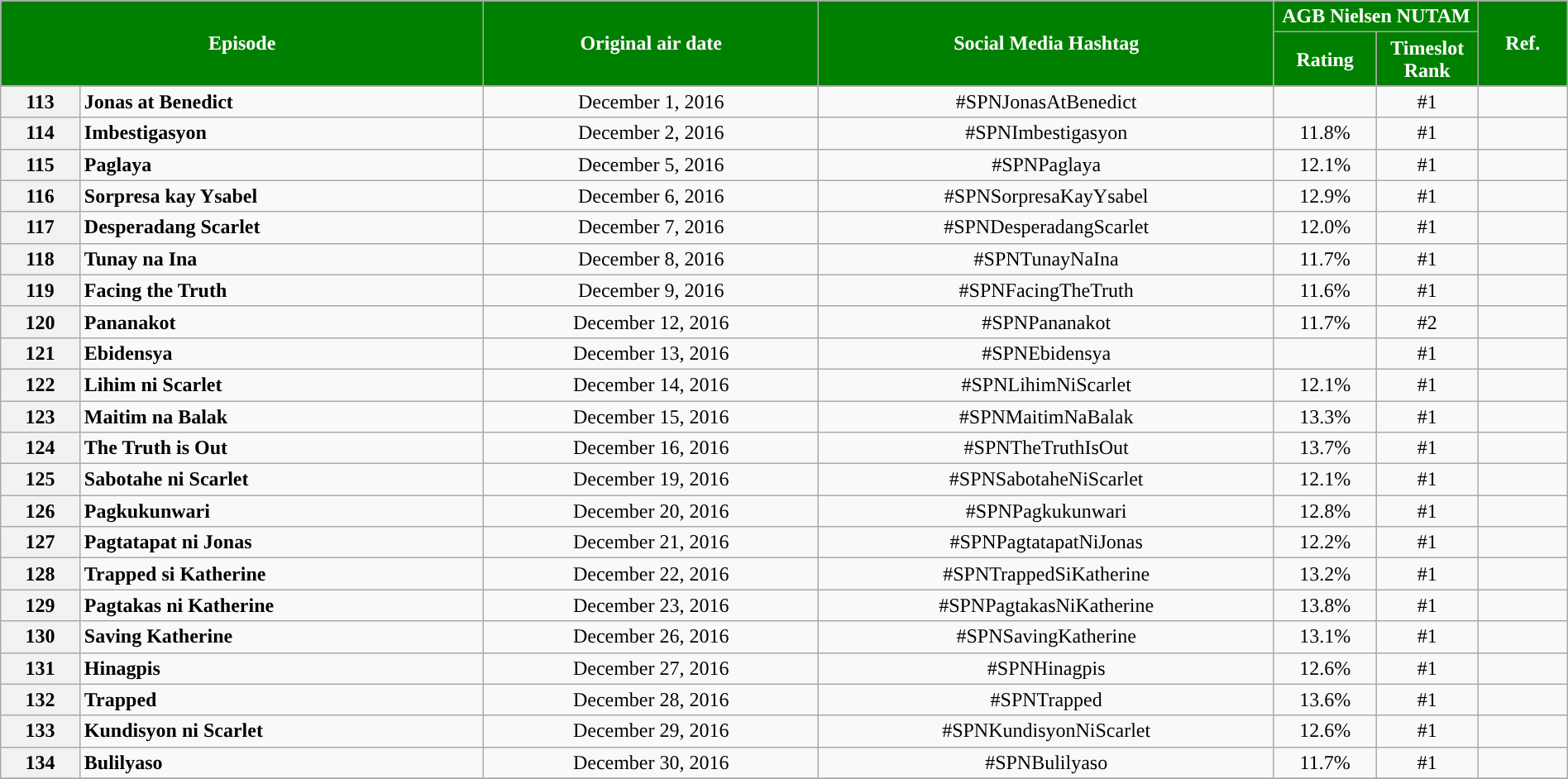<table class="wikitable" style="text-align:center; font-size:100%; line-height:18px;"  width="100%">
<tr>
<th colspan="2" rowspan="2" style="background-color:#008000; color:#ffffff;">Episode</th>
<th style="background:#008000; color:white" rowspan="2">Original air date</th>
<th style="background:#008000; color:white" rowspan="2">Social Media Hashtag</th>
<th style="background-color:#008000; color:#ffffff;" colspan="2">AGB Nielsen NUTAM</th>
<th rowspan="2" style="background:#008000; color:white">Ref.</th>
</tr>
<tr style="text-align: center style=">
<th style="background-color:#008000; width:75px; color:#ffffff;">Rating</th>
<th style="background-color:#008000; width:75px; color:#ffffff;">Timeslot Rank</th>
</tr>
<tr>
<th>113</th>
<td style="text-align: left;"><strong>Jonas at Benedict</strong></td>
<td>December 1, 2016</td>
<td>#SPNJonasAtBenedict</td>
<td></td>
<td>#1</td>
<td></td>
</tr>
<tr>
<th>114</th>
<td style="text-align: left;"><strong>Imbestigasyon</strong></td>
<td>December 2, 2016</td>
<td>#SPNImbestigasyon</td>
<td>11.8%</td>
<td>#1</td>
<td></td>
</tr>
<tr>
<th>115</th>
<td style="text-align: left;"><strong>Paglaya</strong></td>
<td>December 5, 2016</td>
<td>#SPNPaglaya</td>
<td>12.1%</td>
<td>#1</td>
<td></td>
</tr>
<tr>
<th>116</th>
<td style="text-align: left;"><strong>Sorpresa kay Ysabel</strong></td>
<td>December 6, 2016</td>
<td>#SPNSorpresaKayYsabel</td>
<td>12.9%</td>
<td>#1</td>
<td></td>
</tr>
<tr>
<th>117</th>
<td style="text-align: left;"><strong>Desperadang Scarlet</strong></td>
<td>December 7, 2016</td>
<td>#SPNDesperadangScarlet</td>
<td>12.0%</td>
<td>#1</td>
<td></td>
</tr>
<tr>
<th>118</th>
<td style="text-align: left;"><strong>Tunay na Ina</strong></td>
<td>December 8, 2016</td>
<td>#SPNTunayNaIna</td>
<td>11.7%</td>
<td>#1</td>
<td></td>
</tr>
<tr>
<th>119</th>
<td style="text-align: left;"><strong>Facing the Truth</strong></td>
<td>December 9, 2016</td>
<td>#SPNFacingTheTruth</td>
<td>11.6%</td>
<td>#1</td>
<td></td>
</tr>
<tr>
<th>120</th>
<td style="text-align: left;"><strong>Pananakot</strong></td>
<td>December 12, 2016</td>
<td>#SPNPananakot</td>
<td>11.7%</td>
<td>#2</td>
<td></td>
</tr>
<tr>
<th>121</th>
<td style="text-align: left;"><strong>Ebidensya</strong></td>
<td>December 13, 2016</td>
<td>#SPNEbidensya</td>
<td></td>
<td>#1</td>
<td></td>
</tr>
<tr>
<th>122</th>
<td style="text-align: left;"><strong>Lihim ni Scarlet</strong></td>
<td>December 14, 2016</td>
<td>#SPNLihimNiScarlet</td>
<td>12.1%</td>
<td>#1</td>
<td></td>
</tr>
<tr>
<th>123</th>
<td style="text-align: left;"><strong>Maitim na Balak</strong></td>
<td>December 15, 2016</td>
<td>#SPNMaitimNaBalak</td>
<td>13.3%</td>
<td>#1</td>
<td></td>
</tr>
<tr>
<th>124</th>
<td style="text-align: left;"><strong>The Truth is Out</strong></td>
<td>December 16, 2016</td>
<td>#SPNTheTruthIsOut</td>
<td>13.7%</td>
<td>#1</td>
<td></td>
</tr>
<tr>
<th>125</th>
<td style="text-align: left;"><strong>Sabotahe ni Scarlet</strong></td>
<td>December 19, 2016</td>
<td>#SPNSabotaheNiScarlet</td>
<td>12.1%</td>
<td>#1</td>
<td></td>
</tr>
<tr>
<th>126</th>
<td style="text-align: left;"><strong>Pagkukunwari</strong></td>
<td>December 20, 2016</td>
<td>#SPNPagkukunwari</td>
<td>12.8%</td>
<td>#1</td>
<td></td>
</tr>
<tr>
<th>127</th>
<td style="text-align: left;"><strong>Pagtatapat ni Jonas</strong></td>
<td>December 21, 2016</td>
<td>#SPNPagtatapatNiJonas</td>
<td>12.2%</td>
<td>#1</td>
<td></td>
</tr>
<tr>
<th>128</th>
<td style="text-align: left;"><strong>Trapped si Katherine</strong></td>
<td>December 22, 2016</td>
<td>#SPNTrappedSiKatherine</td>
<td>13.2%</td>
<td>#1</td>
<td></td>
</tr>
<tr>
<th>129</th>
<td style="text-align: left;"><strong>Pagtakas ni Katherine</strong></td>
<td>December 23, 2016</td>
<td>#SPNPagtakasNiKatherine</td>
<td>13.8%</td>
<td>#1</td>
<td></td>
</tr>
<tr>
<th>130</th>
<td style="text-align: left;"><strong>Saving Katherine</strong></td>
<td>December 26, 2016</td>
<td>#SPNSavingKatherine</td>
<td>13.1%</td>
<td>#1</td>
<td></td>
</tr>
<tr>
<th>131</th>
<td style="text-align: left;"><strong>Hinagpis</strong></td>
<td>December 27, 2016</td>
<td>#SPNHinagpis</td>
<td>12.6%</td>
<td>#1</td>
<td></td>
</tr>
<tr>
<th>132</th>
<td style="text-align: left;"><strong>Trapped</strong></td>
<td>December 28, 2016</td>
<td>#SPNTrapped</td>
<td>13.6%</td>
<td>#1</td>
<td></td>
</tr>
<tr>
<th>133</th>
<td style="text-align: left;"><strong>Kundisyon ni Scarlet</strong></td>
<td>December 29, 2016</td>
<td>#SPNKundisyonNiScarlet</td>
<td>12.6%</td>
<td>#1</td>
<td></td>
</tr>
<tr>
<th>134</th>
<td style="text-align: left;"><strong>Bulilyaso</strong></td>
<td>December 30, 2016</td>
<td>#SPNBulilyaso</td>
<td>11.7%</td>
<td>#1</td>
<td></td>
</tr>
<tr>
</tr>
</table>
